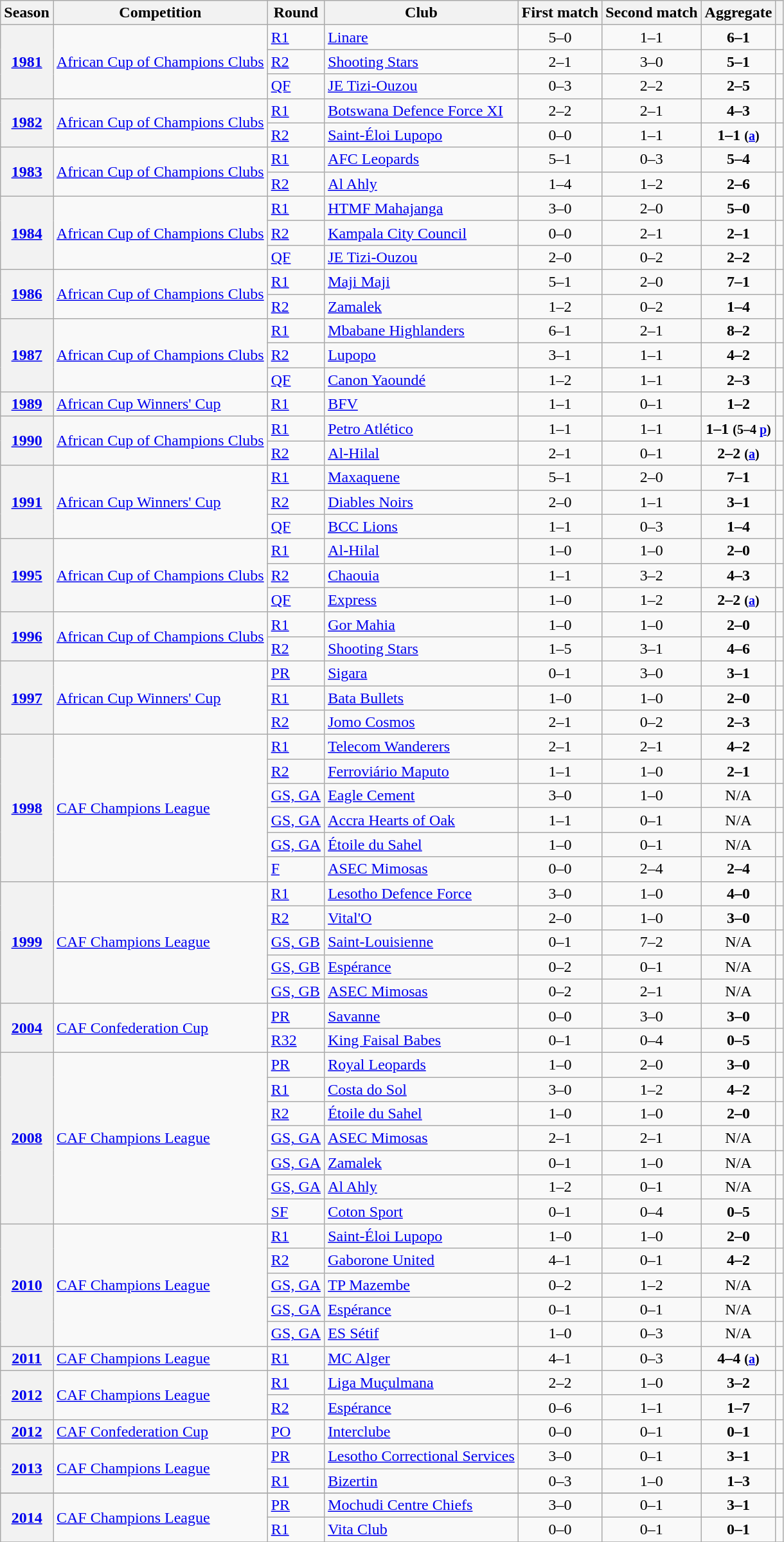<table class="wikitable plainrowheaders" style="text-align:left;">
<tr>
<th scope="col">Season</th>
<th scope="col">Competition</th>
<th scope="col">Round</th>
<th scope="col">Club</th>
<th scope="col">First match</th>
<th scope="col">Second match</th>
<th scope="col">Aggregate</th>
<th scope="col"></th>
</tr>
<tr>
<th scope="row" rowspan="3"><a href='#'>1981</a></th>
<td rowspan="3"><a href='#'>African Cup of Champions Clubs</a></td>
<td><a href='#'>R1</a></td>
<td> <a href='#'>Linare</a></td>
<td style="text-align:center;">5–0</td>
<td style="text-align:center;">1–1</td>
<td style="text-align:center;"><strong>6–1</strong></td>
<td></td>
</tr>
<tr>
<td><a href='#'>R2</a></td>
<td> <a href='#'>Shooting Stars</a></td>
<td style="text-align:center;">2–1</td>
<td style="text-align:center;">3–0</td>
<td style="text-align:center;"><strong>5–1</strong></td>
<td></td>
</tr>
<tr>
<td><a href='#'>QF</a></td>
<td> <a href='#'>JE Tizi-Ouzou</a></td>
<td style="text-align:center;">0–3</td>
<td style="text-align:center;">2–2</td>
<td style="text-align:center;"><strong>2–5</strong></td>
<td></td>
</tr>
<tr>
<th scope="row" rowspan="2"><a href='#'>1982</a></th>
<td rowspan="2"><a href='#'>African Cup of Champions Clubs</a></td>
<td><a href='#'>R1</a></td>
<td> <a href='#'>Botswana Defence Force XI</a></td>
<td style="text-align:center;">2–2</td>
<td style="text-align:center;">2–1</td>
<td style="text-align:center;"><strong>4–3</strong></td>
<td></td>
</tr>
<tr>
<td><a href='#'>R2</a></td>
<td> <a href='#'>Saint-Éloi Lupopo</a></td>
<td style="text-align:center;">0–0</td>
<td style="text-align:center;">1–1</td>
<td style="text-align:center;"><strong>1–1 <small>(<a href='#'>a</a>)</small></strong></td>
<td></td>
</tr>
<tr>
<th scope="row" rowspan="2"><a href='#'>1983</a></th>
<td rowspan="2"><a href='#'>African Cup of Champions Clubs</a></td>
<td><a href='#'>R1</a></td>
<td> <a href='#'>AFC Leopards</a></td>
<td style="text-align:center;">5–1</td>
<td style="text-align:center;">0–3</td>
<td style="text-align:center;"><strong>5–4</strong></td>
<td></td>
</tr>
<tr>
<td><a href='#'>R2</a></td>
<td> <a href='#'>Al Ahly</a></td>
<td style="text-align:center;">1–4</td>
<td style="text-align:center;">1–2</td>
<td style="text-align:center;"><strong>2–6</strong></td>
<td></td>
</tr>
<tr>
<th scope="row" rowspan="3"><a href='#'>1984</a></th>
<td rowspan="3"><a href='#'>African Cup of Champions Clubs</a></td>
<td><a href='#'>R1</a></td>
<td> <a href='#'>HTMF Mahajanga</a></td>
<td style="text-align:center;">3–0</td>
<td style="text-align:center;">2–0</td>
<td style="text-align:center;"><strong>5–0</strong></td>
<td></td>
</tr>
<tr>
<td><a href='#'>R2</a></td>
<td> <a href='#'>Kampala City Council</a></td>
<td style="text-align:center;">0–0</td>
<td style="text-align:center;">2–1</td>
<td style="text-align:center;"><strong>2–1</strong></td>
<td></td>
</tr>
<tr>
<td><a href='#'>QF</a></td>
<td> <a href='#'>JE Tizi-Ouzou</a></td>
<td style="text-align:center;">2–0</td>
<td style="text-align:center;">0–2</td>
<td style="text-align:center;"><strong>2–2</strong></td>
<td></td>
</tr>
<tr>
<th scope="row" rowspan="2"><a href='#'>1986</a></th>
<td rowspan="2"><a href='#'>African Cup of Champions Clubs</a></td>
<td><a href='#'>R1</a></td>
<td> <a href='#'>Maji Maji</a></td>
<td style="text-align:center;">5–1</td>
<td style="text-align:center;">2–0</td>
<td style="text-align:center;"><strong>7–1</strong></td>
<td></td>
</tr>
<tr>
<td><a href='#'>R2</a></td>
<td> <a href='#'>Zamalek</a></td>
<td style="text-align:center;">1–2</td>
<td style="text-align:center;">0–2</td>
<td style="text-align:center;"><strong>1–4</strong></td>
<td></td>
</tr>
<tr>
<th scope="row" rowspan="3"><a href='#'>1987</a></th>
<td rowspan="3"><a href='#'>African Cup of Champions Clubs</a></td>
<td><a href='#'>R1</a></td>
<td> <a href='#'>Mbabane Highlanders</a></td>
<td style="text-align:center;">6–1</td>
<td style="text-align:center;">2–1</td>
<td style="text-align:center;"><strong>8–2</strong></td>
<td></td>
</tr>
<tr>
<td><a href='#'>R2</a></td>
<td> <a href='#'>Lupopo</a></td>
<td style="text-align:center;">3–1</td>
<td style="text-align:center;">1–1</td>
<td style="text-align:center;"><strong>4–2</strong></td>
<td></td>
</tr>
<tr>
<td><a href='#'>QF</a></td>
<td> <a href='#'>Canon Yaoundé</a></td>
<td style="text-align:center;">1–2</td>
<td style="text-align:center;">1–1</td>
<td style="text-align:center;"><strong>2–3</strong></td>
<td></td>
</tr>
<tr>
<th scope="row" rowspan="1"><a href='#'>1989</a></th>
<td rowspan="1"><a href='#'>African Cup Winners' Cup</a></td>
<td><a href='#'>R1</a></td>
<td> <a href='#'>BFV</a></td>
<td style="text-align:center;">1–1</td>
<td style="text-align:center;">0–1</td>
<td style="text-align:center;"><strong>1–2</strong></td>
<td></td>
</tr>
<tr>
<th scope="row" rowspan="2"><a href='#'>1990</a></th>
<td rowspan="2"><a href='#'>African Cup of Champions Clubs</a></td>
<td><a href='#'>R1</a></td>
<td> <a href='#'>Petro Atlético</a></td>
<td style="text-align:center;">1–1</td>
<td style="text-align:center;">1–1</td>
<td style="text-align:center;"><strong>1–1 <small>(5–4 <a href='#'>p</a>)</small></strong></td>
<td></td>
</tr>
<tr>
<td><a href='#'>R2</a></td>
<td> <a href='#'>Al-Hilal</a></td>
<td style="text-align:center;">2–1</td>
<td style="text-align:center;">0–1</td>
<td style="text-align:center;"><strong>2–2 <small>(<a href='#'>a</a>)</small></strong></td>
<td></td>
</tr>
<tr>
<th scope="row" rowspan="3"><a href='#'>1991</a></th>
<td rowspan="3"><a href='#'>African Cup Winners' Cup</a></td>
<td><a href='#'>R1</a></td>
<td> <a href='#'>Maxaquene</a></td>
<td style="text-align:center;">5–1</td>
<td style="text-align:center;">2–0</td>
<td style="text-align:center;"><strong>7–1</strong></td>
<td></td>
</tr>
<tr>
<td><a href='#'>R2</a></td>
<td> <a href='#'>Diables Noirs</a></td>
<td style="text-align:center;">2–0</td>
<td style="text-align:center;">1–1</td>
<td style="text-align:center;"><strong>3–1</strong></td>
<td></td>
</tr>
<tr>
<td><a href='#'>QF</a></td>
<td> <a href='#'>BCC Lions</a></td>
<td style="text-align:center;">1–1</td>
<td style="text-align:center;">0–3</td>
<td style="text-align:center;"><strong>1–4</strong></td>
<td></td>
</tr>
<tr>
<th scope="row" rowspan="3"><a href='#'>1995</a></th>
<td rowspan="3"><a href='#'>African Cup of Champions Clubs</a></td>
<td><a href='#'>R1</a></td>
<td> <a href='#'>Al-Hilal</a></td>
<td style="text-align:center;">1–0</td>
<td style="text-align:center;">1–0</td>
<td style="text-align:center;"><strong>2–0</strong></td>
<td></td>
</tr>
<tr>
<td><a href='#'>R2</a></td>
<td> <a href='#'>Chaouia</a></td>
<td style="text-align:center;">1–1</td>
<td style="text-align:center;">3–2</td>
<td style="text-align:center;"><strong>4–3</strong></td>
<td></td>
</tr>
<tr>
<td><a href='#'>QF</a></td>
<td> <a href='#'>Express</a></td>
<td style="text-align:center;">1–0</td>
<td style="text-align:center;">1–2</td>
<td style="text-align:center;"><strong>2–2 <small>(<a href='#'>a</a>)</small></strong></td>
<td></td>
</tr>
<tr>
<th scope="row" rowspan="2"><a href='#'>1996</a></th>
<td rowspan="2"><a href='#'>African Cup of Champions Clubs</a></td>
<td><a href='#'>R1</a></td>
<td> <a href='#'>Gor Mahia</a></td>
<td style="text-align:center;">1–0</td>
<td style="text-align:center;">1–0</td>
<td style="text-align:center;"><strong>2–0</strong></td>
<td></td>
</tr>
<tr>
<td><a href='#'>R2</a></td>
<td> <a href='#'>Shooting Stars</a></td>
<td style="text-align:center;">1–5</td>
<td style="text-align:center;">3–1</td>
<td style="text-align:center;"><strong>4–6</strong></td>
<td></td>
</tr>
<tr>
<th scope="row" rowspan="3"><a href='#'>1997</a></th>
<td rowspan="3"><a href='#'>African Cup Winners' Cup</a></td>
<td><a href='#'>PR</a></td>
<td> <a href='#'>Sigara</a></td>
<td style="text-align:center;">0–1</td>
<td style="text-align:center;">3–0</td>
<td style="text-align:center;"><strong>3–1</strong></td>
<td></td>
</tr>
<tr>
<td><a href='#'>R1</a></td>
<td> <a href='#'>Bata Bullets</a></td>
<td style="text-align:center;">1–0</td>
<td style="text-align:center;">1–0</td>
<td style="text-align:center;"><strong>2–0</strong></td>
<td></td>
</tr>
<tr>
<td><a href='#'>R2</a></td>
<td> <a href='#'>Jomo Cosmos</a></td>
<td style="text-align:center;">2–1</td>
<td style="text-align:center;">0–2</td>
<td style="text-align:center;"><strong>2–3</strong></td>
<td></td>
</tr>
<tr>
<th scope="row" rowspan="6"><a href='#'>1998</a></th>
<td rowspan="6"><a href='#'>CAF Champions League</a></td>
<td><a href='#'>R1</a></td>
<td> <a href='#'>Telecom Wanderers</a></td>
<td style="text-align:center;">2–1</td>
<td style="text-align:center;">2–1</td>
<td style="text-align:center;"><strong>4–2</strong></td>
<td></td>
</tr>
<tr>
<td><a href='#'>R2</a></td>
<td> <a href='#'>Ferroviário Maputo</a></td>
<td style="text-align:center;">1–1</td>
<td style="text-align:center;">1–0</td>
<td style="text-align:center;"><strong>2–1</strong></td>
<td></td>
</tr>
<tr>
<td><a href='#'>GS, GA</a></td>
<td> <a href='#'>Eagle Cement</a></td>
<td style="text-align:center;">3–0</td>
<td style="text-align:center;">1–0</td>
<td style="text-align:center;">N/A</td>
<td></td>
</tr>
<tr>
<td><a href='#'>GS, GA</a></td>
<td> <a href='#'>Accra Hearts of Oak</a></td>
<td style="text-align:center;">1–1</td>
<td style="text-align:center;">0–1</td>
<td style="text-align:center;">N/A</td>
<td></td>
</tr>
<tr>
<td><a href='#'>GS, GA</a></td>
<td> <a href='#'>Étoile du Sahel</a></td>
<td style="text-align:center;">1–0</td>
<td style="text-align:center;">0–1</td>
<td style="text-align:center;">N/A</td>
<td></td>
</tr>
<tr>
<td><a href='#'>F</a></td>
<td> <a href='#'>ASEC Mimosas</a></td>
<td style="text-align:center;">0–0</td>
<td style="text-align:center;">2–4</td>
<td style="text-align:center;"><strong>2–4</strong></td>
<td></td>
</tr>
<tr>
<th scope="row" rowspan="5"><a href='#'>1999</a></th>
<td rowspan="5"><a href='#'>CAF Champions League</a></td>
<td><a href='#'>R1</a></td>
<td> <a href='#'>Lesotho Defence Force</a></td>
<td style="text-align:center;">3–0</td>
<td style="text-align:center;">1–0</td>
<td style="text-align:center;"><strong>4–0</strong></td>
<td></td>
</tr>
<tr>
<td><a href='#'>R2</a></td>
<td> <a href='#'>Vital'O</a></td>
<td style="text-align:center;">2–0</td>
<td style="text-align:center;">1–0</td>
<td style="text-align:center;"><strong>3–0</strong></td>
<td></td>
</tr>
<tr>
<td><a href='#'>GS, GB</a></td>
<td> <a href='#'>Saint-Louisienne</a></td>
<td style="text-align:center;">0–1</td>
<td style="text-align:center;">7–2</td>
<td style="text-align:center;">N/A</td>
<td></td>
</tr>
<tr>
<td><a href='#'>GS, GB</a></td>
<td> <a href='#'>Espérance</a></td>
<td style="text-align:center;">0–2</td>
<td style="text-align:center;">0–1</td>
<td style="text-align:center;">N/A</td>
<td></td>
</tr>
<tr>
<td><a href='#'>GS, GB</a></td>
<td> <a href='#'>ASEC Mimosas</a></td>
<td style="text-align:center;">0–2</td>
<td style="text-align:center;">2–1</td>
<td style="text-align:center;">N/A</td>
<td></td>
</tr>
<tr>
<th scope="row" rowspan="2"><a href='#'>2004</a></th>
<td rowspan="2"><a href='#'>CAF Confederation Cup</a></td>
<td><a href='#'>PR</a></td>
<td> <a href='#'>Savanne</a></td>
<td style="text-align:center;">0–0</td>
<td style="text-align:center;">3–0</td>
<td style="text-align:center;"><strong>3–0</strong></td>
<td></td>
</tr>
<tr>
<td><a href='#'>R32</a></td>
<td> <a href='#'>King Faisal Babes</a></td>
<td style="text-align:center;">0–1</td>
<td style="text-align:center;">0–4</td>
<td style="text-align:center;"><strong>0–5</strong></td>
<td></td>
</tr>
<tr>
<th scope="row" rowspan="7"><a href='#'>2008</a></th>
<td rowspan="7"><a href='#'>CAF Champions League</a></td>
<td><a href='#'>PR</a></td>
<td> <a href='#'>Royal Leopards</a></td>
<td style="text-align:center;">1–0</td>
<td style="text-align:center;">2–0</td>
<td style="text-align:center;"><strong>3–0</strong></td>
<td></td>
</tr>
<tr>
<td><a href='#'>R1</a></td>
<td> <a href='#'>Costa do Sol</a></td>
<td style="text-align:center;">3–0</td>
<td style="text-align:center;">1–2</td>
<td style="text-align:center;"><strong>4–2</strong></td>
<td></td>
</tr>
<tr>
<td><a href='#'>R2</a></td>
<td> <a href='#'>Étoile du Sahel</a></td>
<td style="text-align:center;">1–0</td>
<td style="text-align:center;">1–0</td>
<td style="text-align:center;"><strong>2–0</strong></td>
<td></td>
</tr>
<tr>
<td><a href='#'>GS, GA</a></td>
<td> <a href='#'>ASEC Mimosas</a></td>
<td style="text-align:center;">2–1</td>
<td style="text-align:center;">2–1</td>
<td style="text-align:center;">N/A</td>
<td></td>
</tr>
<tr>
<td><a href='#'>GS, GA</a></td>
<td> <a href='#'>Zamalek</a></td>
<td style="text-align:center;">0–1</td>
<td style="text-align:center;">1–0</td>
<td style="text-align:center;">N/A</td>
<td></td>
</tr>
<tr>
<td><a href='#'>GS, GA</a></td>
<td> <a href='#'>Al Ahly</a></td>
<td style="text-align:center;">1–2</td>
<td style="text-align:center;">0–1</td>
<td style="text-align:center;">N/A</td>
<td></td>
</tr>
<tr>
<td><a href='#'>SF</a></td>
<td> <a href='#'>Coton Sport</a></td>
<td style="text-align:center;">0–1</td>
<td style="text-align:center;">0–4</td>
<td style="text-align:center;"><strong>0–5</strong></td>
<td></td>
</tr>
<tr>
<th scope="row" rowspan="5"><a href='#'>2010</a></th>
<td rowspan="5"><a href='#'>CAF Champions League</a></td>
<td><a href='#'>R1</a></td>
<td> <a href='#'>Saint-Éloi Lupopo</a></td>
<td style="text-align:center;">1–0</td>
<td style="text-align:center;">1–0</td>
<td style="text-align:center;"><strong>2–0</strong></td>
<td></td>
</tr>
<tr>
<td><a href='#'>R2</a></td>
<td> <a href='#'>Gaborone United</a></td>
<td style="text-align:center;">4–1</td>
<td style="text-align:center;">0–1</td>
<td style="text-align:center;"><strong>4–2</strong></td>
<td></td>
</tr>
<tr>
<td><a href='#'>GS, GA</a></td>
<td> <a href='#'>TP Mazembe</a></td>
<td style="text-align:center;">0–2</td>
<td style="text-align:center;">1–2</td>
<td style="text-align:center;">N/A</td>
<td></td>
</tr>
<tr>
<td><a href='#'>GS, GA</a></td>
<td> <a href='#'>Espérance</a></td>
<td style="text-align:center;">0–1</td>
<td style="text-align:center;">0–1</td>
<td style="text-align:center;">N/A</td>
<td></td>
</tr>
<tr>
<td><a href='#'>GS, GA</a></td>
<td> <a href='#'>ES Sétif</a></td>
<td style="text-align:center;">1–0</td>
<td style="text-align:center;">0–3</td>
<td style="text-align:center;">N/A</td>
<td></td>
</tr>
<tr>
<th scope="row" rowspan="1"><a href='#'>2011</a></th>
<td rowspan="1"><a href='#'>CAF Champions League</a></td>
<td><a href='#'>R1</a></td>
<td> <a href='#'>MC Alger</a></td>
<td style="text-align:center;">4–1</td>
<td style="text-align:center;">0–3</td>
<td style="text-align:center;"><strong>4–4 <small>(<a href='#'>a</a>)</small></strong></td>
<td></td>
</tr>
<tr>
<th scope="row" rowspan="2"><a href='#'>2012</a></th>
<td rowspan="2"><a href='#'>CAF Champions League</a></td>
<td><a href='#'>R1</a></td>
<td> <a href='#'>Liga Muçulmana</a></td>
<td style="text-align:center;">2–2</td>
<td style="text-align:center;">1–0</td>
<td style="text-align:center;"><strong>3–2</strong></td>
<td></td>
</tr>
<tr>
<td><a href='#'>R2</a></td>
<td> <a href='#'>Espérance</a></td>
<td style="text-align:center;">0–6</td>
<td style="text-align:center;">1–1</td>
<td style="text-align:center;"><strong>1–7</strong></td>
<td></td>
</tr>
<tr>
<th scope="row" rowspan=1"><a href='#'>2012</a></th>
<td rowspan="1"><a href='#'>CAF Confederation Cup</a></td>
<td><a href='#'>PO</a></td>
<td> <a href='#'>Interclube</a></td>
<td style="text-align:center;">0–0</td>
<td style="text-align:center;">0–1</td>
<td style="text-align:center;"><strong>0–1</strong></td>
<td></td>
</tr>
<tr>
<th scope="row" rowspan="2"><a href='#'>2013</a></th>
<td rowspan="2"><a href='#'>CAF Champions League</a></td>
<td><a href='#'>PR</a></td>
<td> <a href='#'>Lesotho Correctional Services</a></td>
<td style="text-align:center;">3–0</td>
<td style="text-align:center;">0–1</td>
<td style="text-align:center;"><strong>3–1</strong></td>
<td></td>
</tr>
<tr>
<td><a href='#'>R1</a></td>
<td> <a href='#'>Bizertin</a></td>
<td style="text-align:center;">0–3</td>
<td style="text-align:center;">1–0</td>
<td style="text-align:center;"><strong>1–3</strong></td>
<td></td>
</tr>
<tr>
</tr>
<tr>
<th scope="row" rowspan="2"><a href='#'>2014</a></th>
<td rowspan="2"><a href='#'>CAF Champions League</a></td>
<td><a href='#'>PR</a></td>
<td> <a href='#'>Mochudi Centre Chiefs</a></td>
<td style="text-align:center;">3–0</td>
<td style="text-align:center;">0–1</td>
<td style="text-align:center;"><strong>3–1</strong></td>
<td></td>
</tr>
<tr>
<td><a href='#'>R1</a></td>
<td> <a href='#'>Vita Club</a></td>
<td style="text-align:center;">0–0</td>
<td style="text-align:center;">0–1</td>
<td style="text-align:center;"><strong>0–1</strong></td>
<td></td>
</tr>
<tr>
</tr>
</table>
